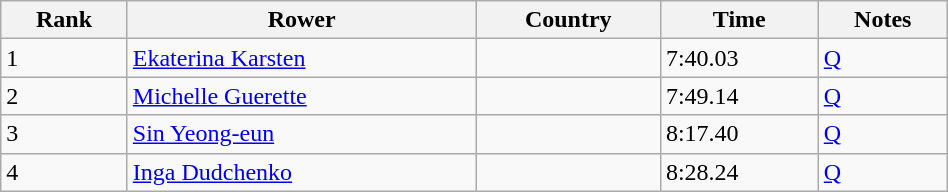<table class="wikitable sortable" width=50%>
<tr>
<th>Rank</th>
<th>Rower</th>
<th>Country</th>
<th>Time</th>
<th>Notes</th>
</tr>
<tr>
<td>1</td>
<td><a href='#'>Ekaterina Karsten</a></td>
<td></td>
<td>7:40.03</td>
<td><a href='#'>Q</a></td>
</tr>
<tr>
<td>2</td>
<td><a href='#'>Michelle Guerette</a></td>
<td></td>
<td>7:49.14</td>
<td><a href='#'>Q</a></td>
</tr>
<tr>
<td>3</td>
<td><a href='#'>Sin Yeong-eun</a></td>
<td></td>
<td>8:17.40</td>
<td><a href='#'>Q</a></td>
</tr>
<tr>
<td>4</td>
<td><a href='#'>Inga Dudchenko</a></td>
<td></td>
<td>8:28.24</td>
<td><a href='#'>Q</a></td>
</tr>
</table>
